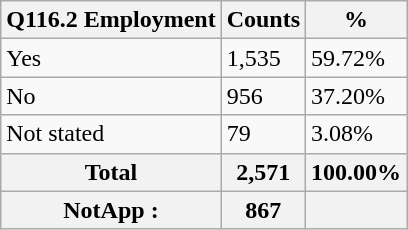<table class="wikitable sortable">
<tr>
<th>Q116.2 Employment</th>
<th>Counts</th>
<th>%</th>
</tr>
<tr>
<td>Yes</td>
<td>1,535</td>
<td>59.72%</td>
</tr>
<tr>
<td>No</td>
<td>956</td>
<td>37.20%</td>
</tr>
<tr>
<td>Not stated</td>
<td>79</td>
<td>3.08%</td>
</tr>
<tr>
<th>Total</th>
<th>2,571</th>
<th>100.00%</th>
</tr>
<tr>
<th>NotApp :</th>
<th>867</th>
<th></th>
</tr>
</table>
